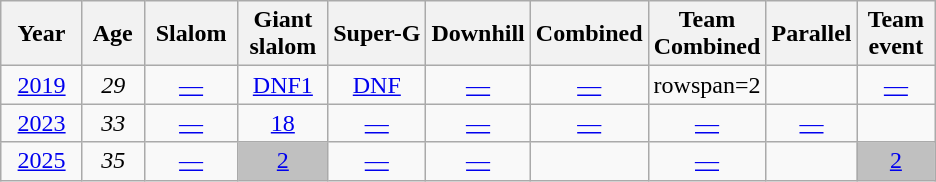<table class=wikitable style="text-align:center">
<tr>
<th>  Year  </th>
<th> Age </th>
<th> Slalom </th>
<th> Giant <br> slalom </th>
<th>Super-G</th>
<th>Downhill</th>
<th>Combined</th>
<th>Team<br>Combined</th>
<th>Parallel</th>
<th>Team<br> event </th>
</tr>
<tr>
<td><a href='#'>2019</a></td>
<td><em>29</em></td>
<td><a href='#'>—</a></td>
<td><a href='#'>DNF1</a></td>
<td><a href='#'>DNF</a></td>
<td><a href='#'>—</a></td>
<td><a href='#'>—</a></td>
<td>rowspan=2</td>
<td></td>
<td><a href='#'>—</a></td>
</tr>
<tr>
<td><a href='#'>2023</a></td>
<td><em>33</em></td>
<td><a href='#'>—</a></td>
<td><a href='#'>18</a></td>
<td><a href='#'>—</a></td>
<td><a href='#'>—</a></td>
<td><a href='#'>—</a></td>
<td><a href='#'>—</a></td>
<td><a href='#'>—</a></td>
</tr>
<tr>
<td><a href='#'>2025</a></td>
<td><em>35</em></td>
<td><a href='#'>—</a></td>
<td bgcolor=silver><a href='#'>2</a></td>
<td><a href='#'>—</a></td>
<td><a href='#'>—</a></td>
<td></td>
<td><a href='#'>—</a></td>
<td></td>
<td bgcolor=silver><a href='#'>2</a></td>
</tr>
</table>
